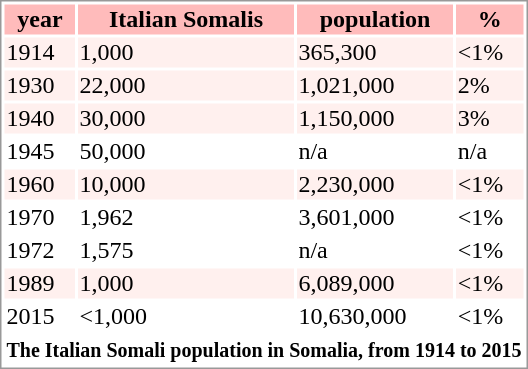<table border="0" align="center" style="border: 1px solid #999; background-color:#FFFFFF">
<tr align="center" bgcolor="#ffbbbb">
<th>year</th>
<th>Italian Somalis</th>
<th>population</th>
<th>%</th>
</tr>
<tr bgcolor="#fff0ee">
<td>1914</td>
<td>1,000</td>
<td>365,300</td>
<td><1%</td>
</tr>
<tr bgcolor="#fff0ee">
<td>1930</td>
<td>22,000</td>
<td>1,021,000</td>
<td>2%</td>
</tr>
<tr bgcolor="#fff0ee">
<td>1940</td>
<td>30,000</td>
<td>1,150,000</td>
<td>3%</td>
</tr>
<tr>
<td>1945</td>
<td>50,000</td>
<td>n/a</td>
<td>n/a</td>
</tr>
<tr bgcolor="#fff0ee">
<td>1960</td>
<td>10,000</td>
<td>2,230,000</td>
<td><1%</td>
</tr>
<tr>
<td>1970</td>
<td>1,962</td>
<td>3,601,000</td>
<td><1%</td>
</tr>
<tr>
<td>1972</td>
<td>1,575</td>
<td>n/a</td>
<td><1%</td>
</tr>
<tr bgcolor="#fff0ee">
<td>1989</td>
<td>1,000</td>
<td>6,089,000</td>
<td><1%</td>
</tr>
<tr>
<td>2015</td>
<td><1,000</td>
<td>10,630,000</td>
<td><1%</td>
</tr>
<tr>
<td colspan="8"><small><strong>The Italian Somali population in Somalia, from 1914 to 2015</strong></small></td>
</tr>
</table>
